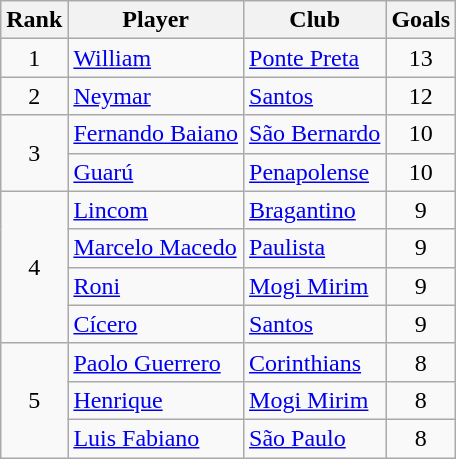<table class="wikitable" style="text-align:center">
<tr>
<th>Rank</th>
<th>Player</th>
<th>Club</th>
<th>Goals</th>
</tr>
<tr>
<td rowspan=1>1</td>
<td align="left"> <a href='#'>William</a></td>
<td align="left"><a href='#'>Ponte Preta</a></td>
<td>13</td>
</tr>
<tr>
<td rowspan=1>2</td>
<td align="left"> <a href='#'>Neymar</a></td>
<td align="left"><a href='#'>Santos</a></td>
<td>12</td>
</tr>
<tr>
<td rowspan=2>3</td>
<td align="left"> <a href='#'>Fernando Baiano</a></td>
<td align="left"><a href='#'>São Bernardo</a></td>
<td>10</td>
</tr>
<tr>
<td align="left"> <a href='#'>Guarú</a></td>
<td align="left"><a href='#'>Penapolense</a></td>
<td>10</td>
</tr>
<tr>
<td rowspan=4>4</td>
<td align="left"> <a href='#'>Lincom</a></td>
<td align="left"><a href='#'>Bragantino</a></td>
<td>9</td>
</tr>
<tr>
<td align="left"> <a href='#'>Marcelo Macedo</a></td>
<td align="left"><a href='#'>Paulista</a></td>
<td>9</td>
</tr>
<tr>
<td align="left"> <a href='#'>Roni</a></td>
<td align="left"><a href='#'>Mogi Mirim</a></td>
<td>9</td>
</tr>
<tr>
<td align="left"> <a href='#'>Cícero</a></td>
<td align="left"><a href='#'>Santos</a></td>
<td>9</td>
</tr>
<tr>
<td rowspan=3>5</td>
<td align="left"> <a href='#'>Paolo Guerrero</a></td>
<td align="left"><a href='#'>Corinthians</a></td>
<td>8</td>
</tr>
<tr>
<td align="left"> <a href='#'>Henrique</a></td>
<td align="left"><a href='#'>Mogi Mirim</a></td>
<td>8</td>
</tr>
<tr>
<td align="left"> <a href='#'>Luis Fabiano</a></td>
<td align="left"><a href='#'>São Paulo</a></td>
<td>8</td>
</tr>
</table>
